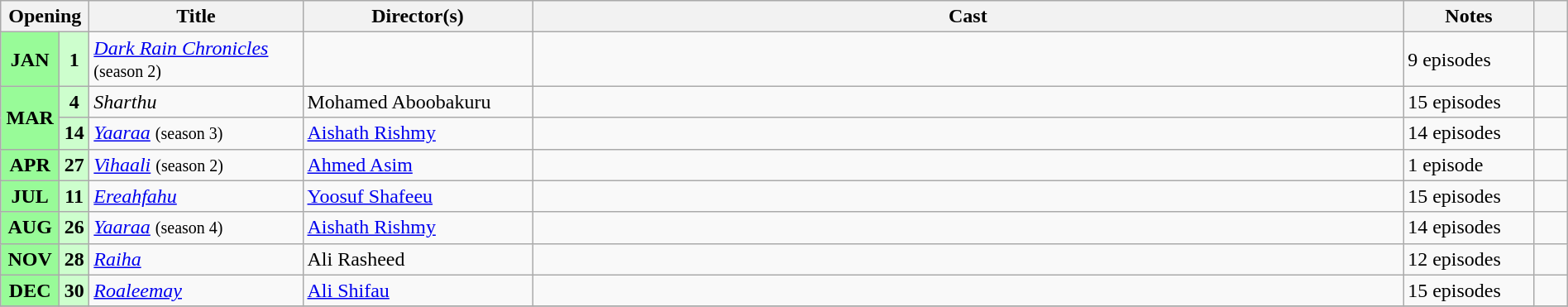<table class="wikitable plainrowheaders" width="100%">
<tr>
<th scope="col" colspan="2" width=4%>Opening</th>
<th scope="col" width=13%>Title</th>
<th scope="col" width=14%>Director(s)</th>
<th scope="col" width=53%>Cast</th>
<th scope="col" width=8%>Notes</th>
<th scope="col" width=2%></th>
</tr>
<tr>
<td style="text-align:center; background:#98fb98; textcolor:#000;"><strong>JAN</strong></td>
<td style="text-align:center; textcolor:#000; background:#cdfecd;"><strong>1</strong></td>
<td><em><a href='#'>Dark Rain Chronicles</a></em> <small>(season 2)</small></td>
<td></td>
<td></td>
<td>9 episodes</td>
<td style="text-align:center;"></td>
</tr>
<tr>
<td style="text-align:center; background:#98fb98; textcolor:#000;" rowspan="2"><strong>MAR</strong></td>
<td style="text-align:center; textcolor:#000; background:#cdfecd;"><strong>4</strong></td>
<td><em>Sharthu</em></td>
<td>Mohamed Aboobakuru</td>
<td></td>
<td>15 episodes</td>
<td style="text-align:center;"></td>
</tr>
<tr>
<td style="text-align:center; textcolor:#000; background:#cdfecd;"><strong>14</strong></td>
<td><em><a href='#'>Yaaraa</a></em> <small>(season 3)</small></td>
<td><a href='#'>Aishath Rishmy</a></td>
<td></td>
<td>14 episodes</td>
<td style="text-align:center;"></td>
</tr>
<tr>
<td style="text-align:center; background:#98fb98; textcolor:#000;"><strong>APR</strong></td>
<td style="text-align:center; textcolor:#000; background:#cdfecd;"><strong>27</strong></td>
<td><em><a href='#'>Vihaali</a></em> <small>(season 2)</small></td>
<td><a href='#'>Ahmed Asim</a></td>
<td></td>
<td>1 episode</td>
<td style="text-align:center;"></td>
</tr>
<tr>
<td style="text-align:center; background:#98fb98; textcolor:#000;"><strong>JUL</strong></td>
<td style="text-align:center; textcolor:#000; background:#cdfecd;"><strong>11</strong></td>
<td><em><a href='#'>Ereahfahu</a></em></td>
<td><a href='#'>Yoosuf Shafeeu</a></td>
<td></td>
<td>15 episodes</td>
<td style="text-align:center;"></td>
</tr>
<tr>
<td style="text-align:center; background:#98fb98; textcolor:#000;"><strong>AUG</strong></td>
<td style="text-align:center; textcolor:#000; background:#cdfecd;"><strong>26</strong></td>
<td><em><a href='#'>Yaaraa</a></em> <small>(season 4)</small></td>
<td><a href='#'>Aishath Rishmy</a></td>
<td></td>
<td>14 episodes</td>
<td style="text-align:center;"></td>
</tr>
<tr>
<td style="text-align:center; background:#98fb98; textcolor:#000;"><strong>NOV</strong></td>
<td style="text-align:center; textcolor:#000; background:#cdfecd;"><strong>28</strong></td>
<td><em><a href='#'>Raiha</a></em></td>
<td>Ali Rasheed</td>
<td></td>
<td>12 episodes</td>
<td style="text-align:center;"></td>
</tr>
<tr>
<td style="text-align:center; background:#98fb98; textcolor:#000;"><strong>DEC</strong></td>
<td style="text-align:center; textcolor:#000; background:#cdfecd;"><strong>30</strong></td>
<td><em><a href='#'>Roaleemay</a></em></td>
<td><a href='#'>Ali Shifau</a></td>
<td></td>
<td>15 episodes</td>
<td style="text-align:center;"></td>
</tr>
<tr>
</tr>
</table>
